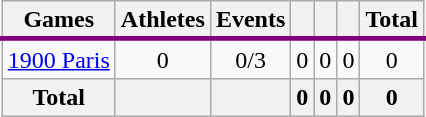<table class="wikitable sortable" style="text-align:center">
<tr>
<th>Games</th>
<th>Athletes</th>
<th>Events</th>
<th width:3em; font-weight:bold;"></th>
<th width:3em; font-weight:bold;"></th>
<th width:3em; font-weight:bold;"></th>
<th style="width:3; font-weight:bold;">Total</th>
</tr>
<tr>
</tr>
<tr align=center style="border: 3px solid purple">
</tr>
<tr>
<td align=left> <a href='#'>1900 Paris</a></td>
<td>0</td>
<td>0/3</td>
<td>0</td>
<td>0</td>
<td>0</td>
<td>0</td>
</tr>
<tr>
<th>Total</th>
<th></th>
<th></th>
<th>0</th>
<th>0</th>
<th>0</th>
<th>0</th>
</tr>
</table>
